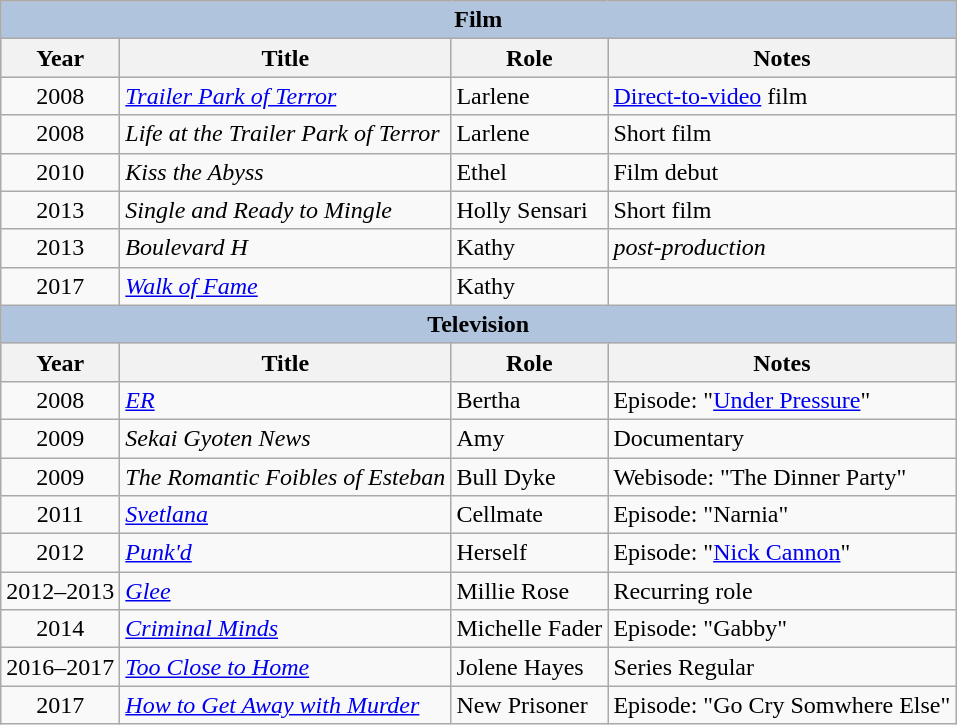<table class="wikitable sortable">
<tr style="background:#ccc; text-align:center;">
<th colspan="5" style="background: LightSteelBlue;">Film</th>
</tr>
<tr style="background:#ccc; text-align:center;">
<th>Year</th>
<th>Title</th>
<th>Role</th>
<th class="unsortable">Notes</th>
</tr>
<tr>
<td style="text-align:center;">2008</td>
<td><em><a href='#'>Trailer Park of Terror</a></em></td>
<td>Larlene</td>
<td><a href='#'>Direct-to-video</a> film</td>
</tr>
<tr>
<td style="text-align:center;">2008</td>
<td><em>Life at the Trailer Park of Terror</em></td>
<td>Larlene</td>
<td>Short film</td>
</tr>
<tr>
<td style="text-align:center;">2010</td>
<td><em>Kiss the Abyss</em></td>
<td>Ethel</td>
<td>Film debut</td>
</tr>
<tr>
<td style="text-align:center;">2013</td>
<td><em>Single and Ready to Mingle</em></td>
<td>Holly Sensari</td>
<td>Short film</td>
</tr>
<tr>
<td style="text-align:center;">2013</td>
<td><em>Boulevard H</em></td>
<td>Kathy</td>
<td><em>post-production</em></td>
</tr>
<tr>
<td style="text-align:center;">2017</td>
<td><em><a href='#'>Walk of Fame</a></em></td>
<td>Kathy</td>
<td></td>
</tr>
<tr style="background:#ccc; text-align:center;">
<th colspan="5" style="background: LightSteelBlue;">Television</th>
</tr>
<tr style="background:#ccc; text-align:center;">
<th>Year</th>
<th>Title</th>
<th>Role</th>
<th class="unsortable">Notes</th>
</tr>
<tr>
<td style="text-align:center;">2008</td>
<td><em><a href='#'>ER</a></em></td>
<td>Bertha</td>
<td>Episode: "<a href='#'>Under Pressure</a>"</td>
</tr>
<tr>
<td style="text-align:center;">2009</td>
<td><em>Sekai Gyoten News</em></td>
<td>Amy</td>
<td>Documentary</td>
</tr>
<tr>
<td style="text-align:center;">2009</td>
<td><em>The Romantic Foibles of Esteban</em></td>
<td>Bull Dyke</td>
<td>Webisode: "The Dinner Party"</td>
</tr>
<tr>
<td style="text-align:center;">2011</td>
<td><em><a href='#'>Svetlana</a></em></td>
<td>Cellmate</td>
<td>Episode: "Narnia"</td>
</tr>
<tr>
<td style="text-align:center;">2012</td>
<td><em><a href='#'>Punk'd</a></em></td>
<td>Herself</td>
<td>Episode: "<a href='#'>Nick Cannon</a>"</td>
</tr>
<tr>
<td style="text-align:center;">2012–2013</td>
<td><em><a href='#'>Glee</a></em></td>
<td>Millie Rose</td>
<td>Recurring role</td>
</tr>
<tr>
<td style="text-align:center;">2014</td>
<td><em><a href='#'>Criminal Minds</a></em></td>
<td>Michelle Fader</td>
<td>Episode: "Gabby"</td>
</tr>
<tr>
<td style="text-align:center;">2016–2017</td>
<td><em><a href='#'>Too Close to Home</a></em></td>
<td>Jolene Hayes</td>
<td>Series Regular</td>
</tr>
<tr>
<td style="text-align:center;">2017</td>
<td><em><a href='#'>How to Get Away with Murder</a></em></td>
<td>New Prisoner</td>
<td>Episode: "Go Cry Somwhere Else"</td>
</tr>
</table>
